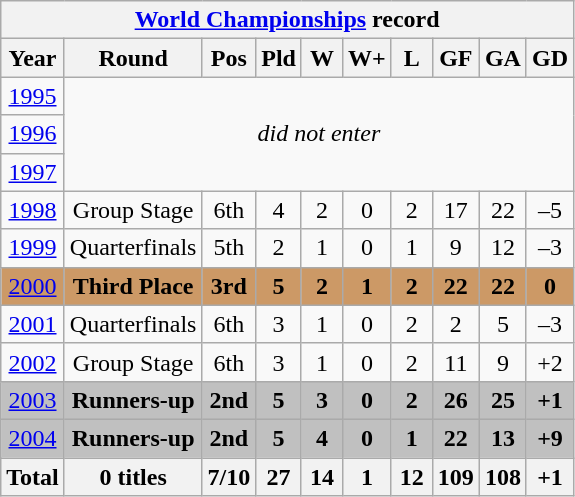<table class="wikitable" style="text-align: center;">
<tr>
<th colspan=10><a href='#'>World Championships</a> record</th>
</tr>
<tr>
<th>Year</th>
<th>Round</th>
<th width=20>Pos</th>
<th width=20>Pld</th>
<th width=20>W</th>
<th width=20>W+</th>
<th width=20>L</th>
<th width=20>GF</th>
<th width=20>GA</th>
<th width=20>GD</th>
</tr>
<tr>
<td> <a href='#'>1995</a></td>
<td rowspan=3 colspan=9><em>did not enter</em></td>
</tr>
<tr>
<td> <a href='#'>1996</a></td>
</tr>
<tr>
<td> <a href='#'>1997</a></td>
</tr>
<tr>
<td> <a href='#'>1998</a></td>
<td>Group Stage</td>
<td>6th</td>
<td>4</td>
<td>2</td>
<td>0</td>
<td>2</td>
<td>17</td>
<td>22</td>
<td>–5</td>
</tr>
<tr>
<td> <a href='#'>1999</a></td>
<td>Quarterfinals</td>
<td>5th</td>
<td>2</td>
<td>1</td>
<td>0</td>
<td>1</td>
<td>9</td>
<td>12</td>
<td>–3</td>
</tr>
<tr bgcolor=#CC9966>
<td> <a href='#'>2000</a></td>
<td><strong>Third Place</strong></td>
<td><strong>3rd</strong></td>
<td><strong>5</strong></td>
<td><strong>2</strong></td>
<td><strong>1</strong></td>
<td><strong>2</strong></td>
<td><strong>22</strong></td>
<td><strong>22</strong></td>
<td><strong>0</strong></td>
</tr>
<tr>
<td> <a href='#'>2001</a></td>
<td>Quarterfinals</td>
<td>6th</td>
<td>3</td>
<td>1</td>
<td>0</td>
<td>2</td>
<td>2</td>
<td>5</td>
<td>–3</td>
</tr>
<tr>
<td> <a href='#'>2002</a></td>
<td>Group Stage</td>
<td>6th</td>
<td>3</td>
<td>1</td>
<td>0</td>
<td>2</td>
<td>11</td>
<td>9</td>
<td>+2</td>
</tr>
<tr bgcolor=silver>
<td> <a href='#'>2003</a></td>
<td><strong>Runners-up</strong></td>
<td><strong>2nd</strong></td>
<td><strong>5</strong></td>
<td><strong>3</strong></td>
<td><strong>0</strong></td>
<td><strong>2</strong></td>
<td><strong>26</strong></td>
<td><strong>25</strong></td>
<td><strong>+1</strong></td>
</tr>
<tr bgcolor=silver>
<td> <a href='#'>2004</a></td>
<td><strong>Runners-up</strong></td>
<td><strong>2nd</strong></td>
<td><strong>5</strong></td>
<td><strong>4</strong></td>
<td><strong>0</strong></td>
<td><strong>1</strong></td>
<td><strong>22</strong></td>
<td><strong>13</strong></td>
<td><strong>+9</strong></td>
</tr>
<tr>
<th>Total</th>
<th>0 titles</th>
<th>7/10</th>
<th>27</th>
<th>14</th>
<th>1</th>
<th>12</th>
<th>109</th>
<th>108</th>
<th>+1</th>
</tr>
</table>
